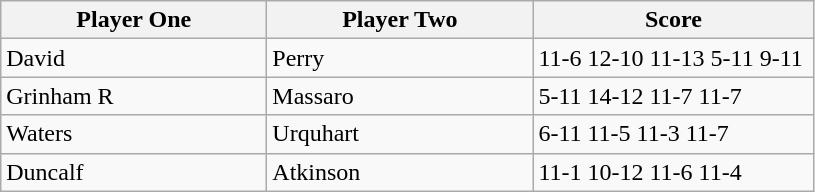<table class="wikitable">
<tr>
<th width=170>Player One</th>
<th width=170>Player Two</th>
<th width=180>Score</th>
</tr>
<tr>
<td> David</td>
<td> Perry</td>
<td>11-6 12-10 11-13 5-11 9-11</td>
</tr>
<tr>
<td> Grinham R</td>
<td> Massaro</td>
<td>5-11 14-12 11-7 11-7</td>
</tr>
<tr>
<td> Waters</td>
<td> Urquhart</td>
<td>6-11 11-5 11-3 11-7</td>
</tr>
<tr>
<td> Duncalf</td>
<td> Atkinson</td>
<td>11-1 10-12 11-6 11-4</td>
</tr>
</table>
